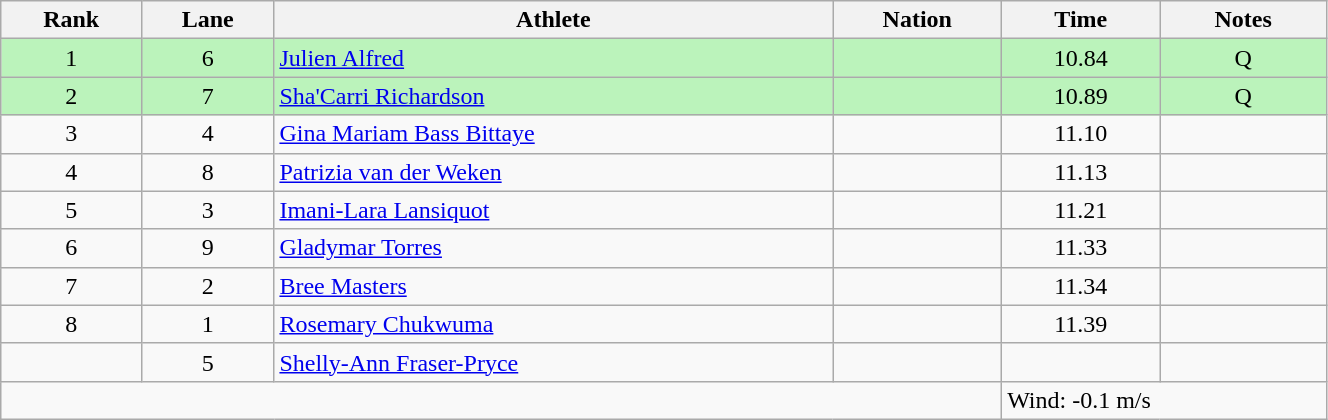<table class="wikitable sortable" style="text-align:center;width: 70%;">
<tr>
<th>Rank</th>
<th>Lane</th>
<th>Athlete</th>
<th>Nation</th>
<th>Time</th>
<th>Notes</th>
</tr>
<tr bgcolor=bbf3bb>
<td>1</td>
<td>6</td>
<td align=left><a href='#'>Julien Alfred</a></td>
<td align=left></td>
<td>10.84</td>
<td>Q</td>
</tr>
<tr bgcolor=bbf3bb>
<td>2</td>
<td>7</td>
<td align=left><a href='#'>Sha'Carri Richardson</a></td>
<td align=left></td>
<td>10.89</td>
<td>Q</td>
</tr>
<tr>
<td>3</td>
<td>4</td>
<td align=left><a href='#'>Gina Mariam Bass Bittaye</a></td>
<td align=left></td>
<td>11.10</td>
<td></td>
</tr>
<tr>
<td>4</td>
<td>8</td>
<td align=left><a href='#'>Patrizia van der Weken</a></td>
<td align=left></td>
<td>11.13</td>
<td></td>
</tr>
<tr>
<td>5</td>
<td>3</td>
<td align=left><a href='#'>Imani-Lara Lansiquot</a></td>
<td align=left></td>
<td>11.21</td>
<td></td>
</tr>
<tr>
<td>6</td>
<td>9</td>
<td align=left><a href='#'>Gladymar Torres</a></td>
<td align=left></td>
<td>11.33</td>
<td></td>
</tr>
<tr>
<td>7</td>
<td>2</td>
<td align=left><a href='#'>Bree Masters</a></td>
<td align=left></td>
<td>11.34</td>
<td></td>
</tr>
<tr>
<td>8</td>
<td>1</td>
<td align=left><a href='#'>Rosemary Chukwuma</a></td>
<td align=left></td>
<td>11.39</td>
<td></td>
</tr>
<tr>
<td></td>
<td>5</td>
<td align=left><a href='#'>Shelly-Ann Fraser-Pryce</a></td>
<td align=left></td>
<td></td>
<td></td>
</tr>
<tr class="sortbottom">
<td colspan="4"></td>
<td colspan="2" style="text-align:left;">Wind: -0.1 m/s</td>
</tr>
</table>
